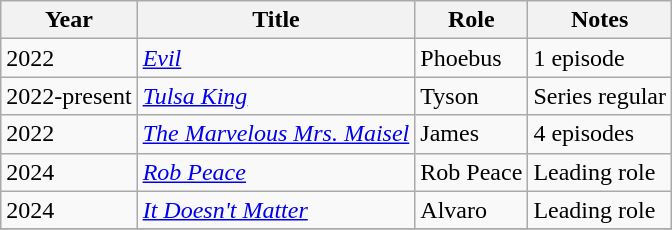<table class="wikitable sortable">
<tr>
<th>Year</th>
<th>Title</th>
<th>Role</th>
<th>Notes</th>
</tr>
<tr>
<td>2022</td>
<td><em><a href='#'>Evil</a></em></td>
<td>Phoebus</td>
<td>1 episode</td>
</tr>
<tr>
<td>2022-present</td>
<td><em><a href='#'>Tulsa King</a></em></td>
<td>Tyson</td>
<td>Series regular</td>
</tr>
<tr>
<td>2022</td>
<td><em><a href='#'>The Marvelous Mrs. Maisel</a></em></td>
<td>James</td>
<td>4 episodes</td>
</tr>
<tr>
<td>2024</td>
<td><em><a href='#'>Rob Peace</a></em></td>
<td>Rob Peace</td>
<td>Leading role</td>
</tr>
<tr>
<td>2024</td>
<td><em><a href='#'> It Doesn't Matter</a></em></td>
<td>Alvaro</td>
<td>Leading role</td>
</tr>
<tr>
</tr>
</table>
